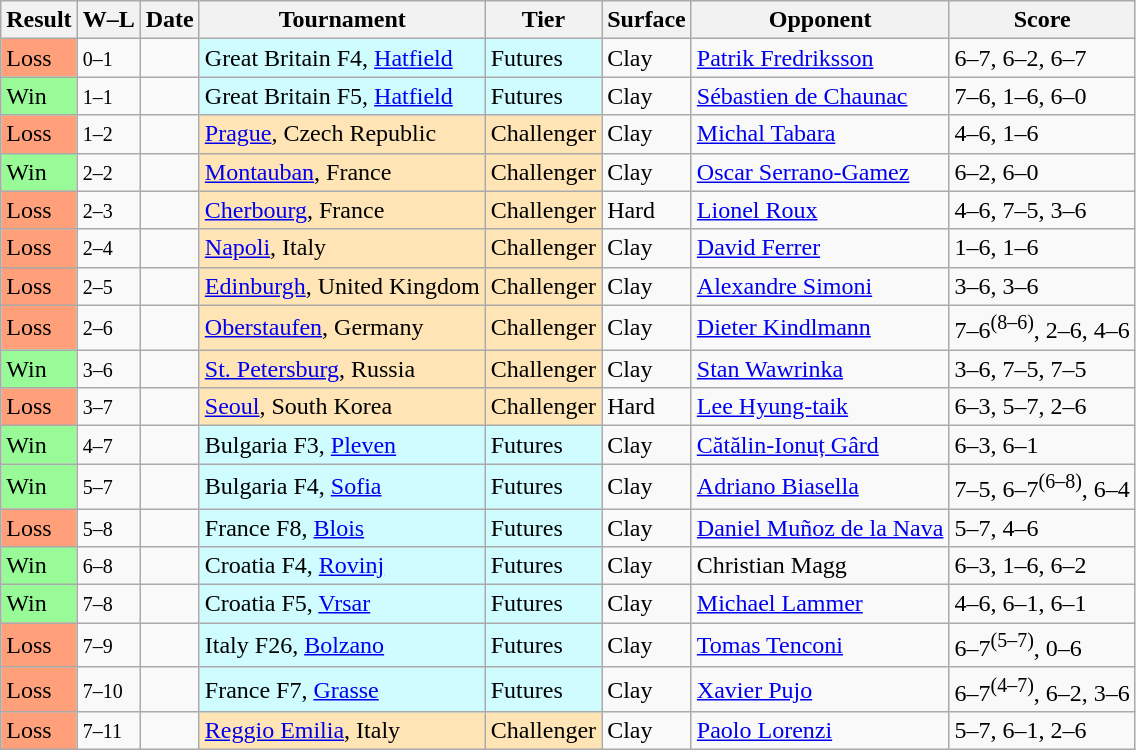<table class="sortable wikitable">
<tr>
<th>Result</th>
<th class="unsortable">W–L</th>
<th>Date</th>
<th>Tournament</th>
<th>Tier</th>
<th>Surface</th>
<th>Opponent</th>
<th class="unsortable">Score</th>
</tr>
<tr>
<td style="background:#ffa07a;">Loss</td>
<td><small>0–1</small></td>
<td></td>
<td style="background:#cffcff;">Great Britain F4, <a href='#'>Hatfield</a></td>
<td style="background:#cffcff;">Futures</td>
<td>Clay</td>
<td> <a href='#'>Patrik Fredriksson</a></td>
<td>6–7, 6–2, 6–7</td>
</tr>
<tr>
<td style="background:#98fb98;">Win</td>
<td><small>1–1</small></td>
<td></td>
<td style="background:#cffcff;">Great Britain F5, <a href='#'>Hatfield</a></td>
<td style="background:#cffcff;">Futures</td>
<td>Clay</td>
<td> <a href='#'>Sébastien de Chaunac</a></td>
<td>7–6, 1–6, 6–0</td>
</tr>
<tr>
<td style="background:#ffa07a;">Loss</td>
<td><small>1–2</small></td>
<td></td>
<td style="background:moccasin;"><a href='#'>Prague</a>, Czech Republic</td>
<td style="background:moccasin;">Challenger</td>
<td>Clay</td>
<td> <a href='#'>Michal Tabara</a></td>
<td>4–6, 1–6</td>
</tr>
<tr>
<td style="background:#98fb98;">Win</td>
<td><small>2–2</small></td>
<td></td>
<td style="background:moccasin;"><a href='#'>Montauban</a>, France</td>
<td style="background:moccasin;">Challenger</td>
<td>Clay</td>
<td> <a href='#'>Oscar Serrano-Gamez</a></td>
<td>6–2, 6–0</td>
</tr>
<tr>
<td style="background:#ffa07a;">Loss</td>
<td><small>2–3</small></td>
<td></td>
<td style="background:moccasin;"><a href='#'>Cherbourg</a>, France</td>
<td style="background:moccasin;">Challenger</td>
<td>Hard</td>
<td> <a href='#'>Lionel Roux</a></td>
<td>4–6, 7–5, 3–6</td>
</tr>
<tr>
<td style="background:#ffa07a;">Loss</td>
<td><small>2–4</small></td>
<td></td>
<td style="background:moccasin;"><a href='#'>Napoli</a>, Italy</td>
<td style="background:moccasin;">Challenger</td>
<td>Clay</td>
<td> <a href='#'>David Ferrer</a></td>
<td>1–6, 1–6</td>
</tr>
<tr>
<td style="background:#ffa07a;">Loss</td>
<td><small>2–5</small></td>
<td></td>
<td style="background:moccasin;"><a href='#'>Edinburgh</a>, United Kingdom</td>
<td style="background:moccasin;">Challenger</td>
<td>Clay</td>
<td> <a href='#'>Alexandre Simoni</a></td>
<td>3–6, 3–6</td>
</tr>
<tr>
<td style="background:#ffa07a;">Loss</td>
<td><small>2–6</small></td>
<td></td>
<td style="background:moccasin;"><a href='#'>Oberstaufen</a>, Germany</td>
<td style="background:moccasin;">Challenger</td>
<td>Clay</td>
<td> <a href='#'>Dieter Kindlmann</a></td>
<td>7–6<sup>(8–6)</sup>, 2–6, 4–6</td>
</tr>
<tr>
<td style="background:#98fb98;">Win</td>
<td><small>3–6</small></td>
<td></td>
<td style="background:moccasin;"><a href='#'>St. Petersburg</a>, Russia</td>
<td style="background:moccasin;">Challenger</td>
<td>Clay</td>
<td> <a href='#'>Stan Wawrinka</a></td>
<td>3–6, 7–5, 7–5</td>
</tr>
<tr>
<td style="background:#ffa07a;">Loss</td>
<td><small>3–7</small></td>
<td></td>
<td style="background:moccasin;"><a href='#'>Seoul</a>, South Korea</td>
<td style="background:moccasin;">Challenger</td>
<td>Hard</td>
<td> <a href='#'>Lee Hyung-taik</a></td>
<td>6–3, 5–7, 2–6</td>
</tr>
<tr>
<td style="background:#98fb98;">Win</td>
<td><small>4–7</small></td>
<td></td>
<td style="background:#cffcff;">Bulgaria F3, <a href='#'>Pleven</a></td>
<td style="background:#cffcff;">Futures</td>
<td>Clay</td>
<td> <a href='#'>Cătălin-Ionuț Gârd</a></td>
<td>6–3, 6–1</td>
</tr>
<tr>
<td style="background:#98fb98;">Win</td>
<td><small>5–7</small></td>
<td></td>
<td style="background:#cffcff;">Bulgaria F4, <a href='#'>Sofia</a></td>
<td style="background:#cffcff;">Futures</td>
<td>Clay</td>
<td> <a href='#'>Adriano Biasella</a></td>
<td>7–5, 6–7<sup>(6–8)</sup>, 6–4</td>
</tr>
<tr>
<td style="background:#ffa07a;">Loss</td>
<td><small>5–8</small></td>
<td></td>
<td style="background:#cffcff;">France F8, <a href='#'>Blois</a></td>
<td style="background:#cffcff;">Futures</td>
<td>Clay</td>
<td> <a href='#'>Daniel Muñoz de la Nava</a></td>
<td>5–7, 4–6</td>
</tr>
<tr>
<td style="background:#98fb98;">Win</td>
<td><small>6–8</small></td>
<td></td>
<td style="background:#cffcff;">Croatia F4, <a href='#'>Rovinj</a></td>
<td style="background:#cffcff;">Futures</td>
<td>Clay</td>
<td> Christian Magg</td>
<td>6–3, 1–6, 6–2</td>
</tr>
<tr>
<td style="background:#98fb98;">Win</td>
<td><small>7–8</small></td>
<td></td>
<td style="background:#cffcff;">Croatia F5, <a href='#'>Vrsar</a></td>
<td style="background:#cffcff;">Futures</td>
<td>Clay</td>
<td> <a href='#'>Michael Lammer</a></td>
<td>4–6, 6–1, 6–1</td>
</tr>
<tr>
<td style="background:#ffa07a;">Loss</td>
<td><small>7–9</small></td>
<td></td>
<td style="background:#cffcff;">Italy F26, <a href='#'>Bolzano</a></td>
<td style="background:#cffcff;">Futures</td>
<td>Clay</td>
<td> <a href='#'>Tomas Tenconi</a></td>
<td>6–7<sup>(5–7)</sup>, 0–6</td>
</tr>
<tr>
<td style="background:#ffa07a;">Loss</td>
<td><small>7–10</small></td>
<td></td>
<td style="background:#cffcff;">France F7, <a href='#'>Grasse</a></td>
<td style="background:#cffcff;">Futures</td>
<td>Clay</td>
<td> <a href='#'>Xavier Pujo</a></td>
<td>6–7<sup>(4–7)</sup>, 6–2, 3–6</td>
</tr>
<tr>
<td style="background:#ffa07a;">Loss</td>
<td><small>7–11</small></td>
<td></td>
<td style="background:moccasin;"><a href='#'>Reggio Emilia</a>, Italy</td>
<td style="background:moccasin;">Challenger</td>
<td>Clay</td>
<td> <a href='#'>Paolo Lorenzi</a></td>
<td>5–7, 6–1, 2–6</td>
</tr>
</table>
